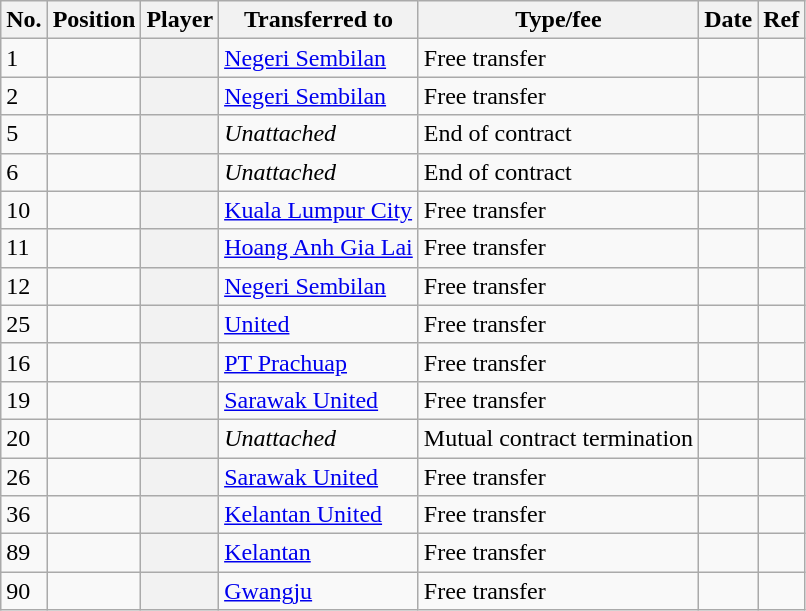<table class="wikitable plainrowheaders sortable" style="text-align:center; text-align:left">
<tr>
<th scope="col">No.</th>
<th scope="col">Position</th>
<th scope="col">Player</th>
<th scope="col">Transferred to</th>
<th scope="col">Type/fee</th>
<th scope="col">Date</th>
<th scope="col" class="unsortable">Ref</th>
</tr>
<tr>
<td>1</td>
<td></td>
<th scope="row"></th>
<td><a href='#'>Negeri Sembilan</a></td>
<td>Free transfer</td>
<td></td>
<td></td>
</tr>
<tr>
<td>2</td>
<td></td>
<th scope="row"></th>
<td><a href='#'>Negeri Sembilan</a></td>
<td>Free transfer</td>
<td></td>
<td></td>
</tr>
<tr>
<td>5</td>
<td></td>
<th scope="row"> </th>
<td><em>Unattached</em></td>
<td>End of contract</td>
<td></td>
<td></td>
</tr>
<tr>
<td>6</td>
<td></td>
<th scope="row"></th>
<td><em>Unattached</em></td>
<td>End of contract</td>
<td></td>
<td></td>
</tr>
<tr>
<td>10</td>
<td></td>
<th scope="row"></th>
<td><a href='#'>Kuala Lumpur City</a></td>
<td>Free transfer</td>
<td></td>
<td></td>
</tr>
<tr>
<td>11</td>
<td></td>
<th scope="row"> </th>
<td> <a href='#'>Hoang Anh Gia Lai</a></td>
<td>Free transfer</td>
<td></td>
<td></td>
</tr>
<tr>
<td>12</td>
<td></td>
<th scope="row"></th>
<td><a href='#'>Negeri Sembilan</a></td>
<td>Free transfer</td>
<td></td>
<td></td>
</tr>
<tr>
<td>25</td>
<td></td>
<th scope="row"> </th>
<td> <a href='#'>United</a></td>
<td>Free transfer</td>
<td></td>
<td></td>
</tr>
<tr>
<td>16</td>
<td></td>
<th scope="row"> </th>
<td> <a href='#'>PT Prachuap</a></td>
<td>Free transfer</td>
<td></td>
<td></td>
</tr>
<tr>
<td>19</td>
<td></td>
<th scope="row"></th>
<td><a href='#'>Sarawak United</a></td>
<td>Free transfer</td>
<td></td>
<td></td>
</tr>
<tr>
<td>20</td>
<td></td>
<th scope="row"> </th>
<td><em>Unattached</em></td>
<td>Mutual contract termination</td>
<td></td>
<td></td>
</tr>
<tr>
<td>26</td>
<td></td>
<th scope="row"></th>
<td><a href='#'>Sarawak United</a></td>
<td>Free transfer</td>
<td></td>
<td></td>
</tr>
<tr>
<td>36</td>
<td></td>
<th scope="row"></th>
<td><a href='#'>Kelantan United</a></td>
<td>Free transfer</td>
<td></td>
<td></td>
</tr>
<tr>
<td>89</td>
<td></td>
<th scope="row"></th>
<td><a href='#'>Kelantan</a></td>
<td>Free transfer</td>
<td></td>
<td></td>
</tr>
<tr>
<td>90</td>
<td></td>
<th scope="row"> </th>
<td> <a href='#'>Gwangju</a></td>
<td>Free transfer</td>
<td></td>
<td></td>
</tr>
</table>
